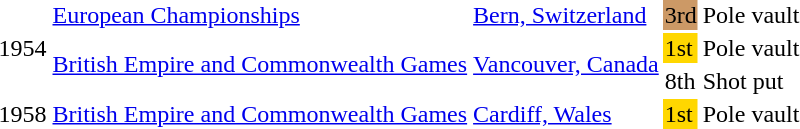<table>
<tr>
<td rowspan=3>1954</td>
<td><a href='#'>European Championships</a></td>
<td><a href='#'>Bern, Switzerland</a></td>
<td bgcolor="cc9966">3rd</td>
<td>Pole vault</td>
</tr>
<tr>
<td rowspan=2><a href='#'>British Empire and Commonwealth Games</a></td>
<td rowspan=2><a href='#'>Vancouver, Canada</a></td>
<td bgcolor="gold">1st</td>
<td>Pole vault</td>
</tr>
<tr>
<td>8th</td>
<td>Shot put</td>
</tr>
<tr>
<td>1958</td>
<td><a href='#'>British Empire and Commonwealth Games</a></td>
<td><a href='#'>Cardiff, Wales</a></td>
<td bgcolor="gold">1st</td>
<td>Pole vault</td>
</tr>
</table>
